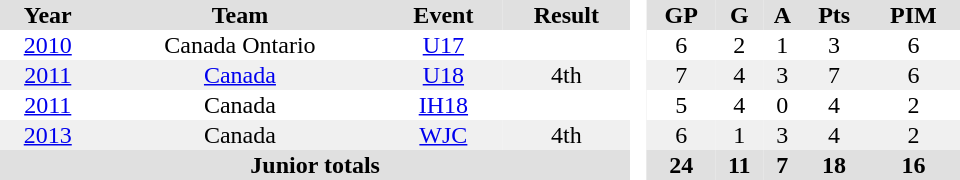<table border="0" cellpadding="1" cellspacing="0" style="text-align:center; width:40em">
<tr ALIGN="center" bgcolor="#e0e0e0">
<th>Year</th>
<th>Team</th>
<th>Event</th>
<th>Result</th>
<th rowspan="99" bgcolor="#ffffff"> </th>
<th>GP</th>
<th>G</th>
<th>A</th>
<th>Pts</th>
<th>PIM</th>
</tr>
<tr ALIGN="center">
<td><a href='#'>2010</a></td>
<td>Canada Ontario</td>
<td><a href='#'>U17</a></td>
<td></td>
<td>6</td>
<td>2</td>
<td>1</td>
<td>3</td>
<td>6</td>
</tr>
<tr ALIGN="center" bgcolor="#f0f0f0">
<td><a href='#'>2011</a></td>
<td><a href='#'>Canada</a></td>
<td><a href='#'>U18</a></td>
<td>4th</td>
<td>7</td>
<td>4</td>
<td>3</td>
<td>7</td>
<td>6</td>
</tr>
<tr ALIGN="center">
<td><a href='#'>2011</a></td>
<td>Canada</td>
<td><a href='#'>IH18</a></td>
<td></td>
<td>5</td>
<td>4</td>
<td>0</td>
<td>4</td>
<td>2</td>
</tr>
<tr ALIGN="center" bgcolor="#f0f0f0">
<td><a href='#'>2013</a></td>
<td>Canada</td>
<td><a href='#'>WJC</a></td>
<td>4th</td>
<td>6</td>
<td>1</td>
<td>3</td>
<td>4</td>
<td>2</td>
</tr>
<tr bgcolor="#e0e0e0">
<th colspan="4">Junior totals</th>
<th>24</th>
<th>11</th>
<th>7</th>
<th>18</th>
<th>16</th>
</tr>
</table>
